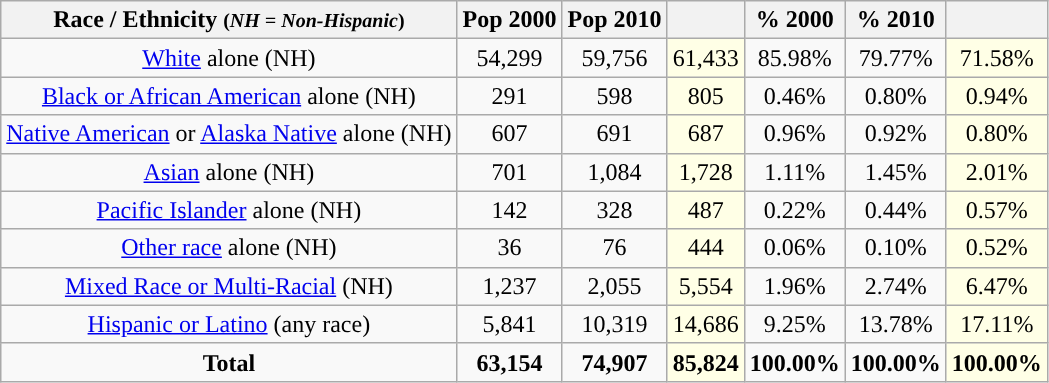<table class="wikitable" style="text-align:center;">
<tr>
<th>Race / Ethnicity <small>(<em>NH = Non-Hispanic</em>)</small></th>
<th>Pop 2000</th>
<th>Pop 2010</th>
<th></th>
<th>% 2000</th>
<th>% 2010</th>
<th></th>
</tr>
<tr>
<td><a href='#'>White</a> alone (NH)</td>
<td>54,299</td>
<td>59,756</td>
<td style='background: #ffffe6;'>61,433</td>
<td>85.98%</td>
<td>79.77%</td>
<td style='background: #ffffe6;'>71.58%</td>
</tr>
<tr>
<td><a href='#'>Black or African American</a> alone (NH)</td>
<td>291</td>
<td>598</td>
<td style='background: #ffffe6;'>805</td>
<td>0.46%</td>
<td>0.80%</td>
<td style='background: #ffffe6;'>0.94%</td>
</tr>
<tr>
<td><a href='#'>Native American</a> or <a href='#'>Alaska Native</a> alone (NH)</td>
<td>607</td>
<td>691</td>
<td style='background: #ffffe6;'>687</td>
<td>0.96%</td>
<td>0.92%</td>
<td style='background: #ffffe6;'>0.80%</td>
</tr>
<tr>
<td><a href='#'>Asian</a> alone (NH)</td>
<td>701</td>
<td>1,084</td>
<td style='background: #ffffe6;'>1,728</td>
<td>1.11%</td>
<td>1.45%</td>
<td style='background: #ffffe6;'>2.01%</td>
</tr>
<tr>
<td><a href='#'>Pacific Islander</a> alone (NH)</td>
<td>142</td>
<td>328</td>
<td style='background: #ffffe6;'>487</td>
<td>0.22%</td>
<td>0.44%</td>
<td style='background: #ffffe6;'>0.57%</td>
</tr>
<tr>
<td><a href='#'>Other race</a> alone (NH)</td>
<td>36</td>
<td>76</td>
<td style='background: #ffffe6;'>444</td>
<td>0.06%</td>
<td>0.10%</td>
<td style='background: #ffffe6;'>0.52%</td>
</tr>
<tr>
<td><a href='#'>Mixed Race or Multi-Racial</a> (NH)</td>
<td>1,237</td>
<td>2,055</td>
<td style='background: #ffffe6;'>5,554</td>
<td>1.96%</td>
<td>2.74%</td>
<td style='background: #ffffe6;'>6.47%</td>
</tr>
<tr>
<td><a href='#'>Hispanic or Latino</a> (any race)</td>
<td>5,841</td>
<td>10,319</td>
<td style='background: #ffffe6;'>14,686</td>
<td>9.25%</td>
<td>13.78%</td>
<td style='background: #ffffe6;'>17.11%</td>
</tr>
<tr>
<td><strong>Total</strong></td>
<td><strong>63,154</strong></td>
<td><strong>74,907</strong></td>
<td style='background: #ffffe6;'><strong>85,824</strong></td>
<td><strong>100.00%</strong></td>
<td><strong>100.00%</strong></td>
<td style='background: #ffffe6;'><strong>100.00%</strong></td>
</tr>
</table>
